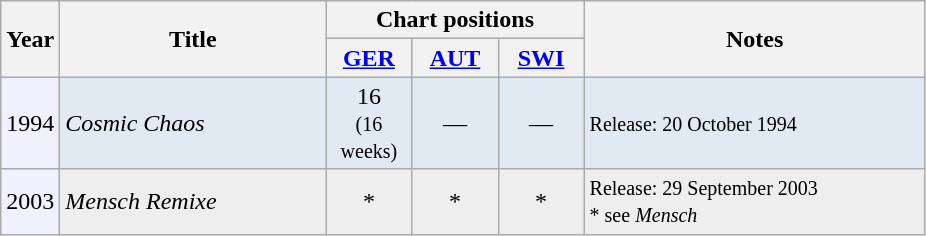<table class="wikitable">
<tr class="hintergrundfarbe8">
<th rowspan="2">Year</th>
<th width="170" rowspan="2">Title</th>
<th colspan="3">Chart positions</th>
<th width="220" rowspan="2">Notes</th>
</tr>
<tr class="hintergrundfarbe8">
<th width="50"><a href='#'>GER</a></th>
<th width="50"><a href='#'>AUT</a></th>
<th width="50"><a href='#'>SWI</a></th>
</tr>
<tr style="background:#E1E9F3">
<td bgcolor="#f0f0ff">1994</td>
<td><em>Cosmic Chaos</em></td>
<td align="center" >16<br><small>(16 weeks)</small></td>
<td align="center" >—</td>
<td align="center" >—</td>
<td><small>Release: 20 October 1994</small></td>
</tr>
<tr style="background:#EEEEEE">
<td bgcolor="#f0f0ff">2003</td>
<td><em>Mensch Remixe</em></td>
<td align="center" >*</td>
<td align="center" >*</td>
<td align="center" >*</td>
<td><small>Release: 29 September 2003<br>* see <em>Mensch</em></small></td>
</tr>
</table>
